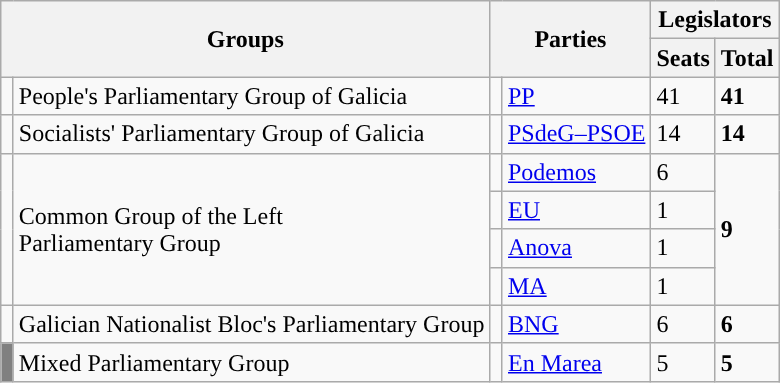<table class="wikitable" style="text-align:left;">
<tr>
<th rowspan="2" colspan="2">Groups</th>
<th rowspan="2" colspan="2">Parties</th>
<th colspan="2">Legislators</th>
</tr>
<tr>
<th>Seats</th>
<th>Total</th>
</tr>
<tr>
<td width="1" style="color:inherit;background:"></td>
<td>People's Parliamentary Group of Galicia</td>
<td width="1" style="color:inherit;background:"></td>
<td><a href='#'>PP</a></td>
<td>41</td>
<td><strong>41</strong></td>
</tr>
<tr>
<td style="color:inherit;background:"></td>
<td>Socialists' Parliamentary Group of Galicia</td>
<td style="color:inherit;background:"></td>
<td><a href='#'>PSdeG–PSOE</a></td>
<td>14</td>
<td><strong>14</strong></td>
</tr>
<tr>
<td rowspan="4" style="color:inherit;background:"></td>
<td rowspan="4">Common Group of the Left<br>Parliamentary Group</td>
<td style="color:inherit;background:"></td>
<td><a href='#'>Podemos</a></td>
<td>6</td>
<td rowspan="4"><strong>9</strong></td>
</tr>
<tr>
<td style="color:inherit;background:"></td>
<td><a href='#'>EU</a></td>
<td>1</td>
</tr>
<tr>
<td style="color:inherit;background:"></td>
<td><a href='#'>Anova</a></td>
<td>1</td>
</tr>
<tr>
<td style="color:inherit;background:"></td>
<td><a href='#'>MA</a></td>
<td>1</td>
</tr>
<tr>
<td style="color:inherit;background:"></td>
<td>Galician Nationalist Bloc's Parliamentary Group</td>
<td style="color:inherit;background:"></td>
<td><a href='#'>BNG</a></td>
<td>6</td>
<td><strong>6</strong></td>
</tr>
<tr>
<td bgcolor="gray"></td>
<td>Mixed Parliamentary Group</td>
<td style="color:inherit;background:"></td>
<td><a href='#'>En Marea</a></td>
<td>5</td>
<td><strong>5</strong></td>
</tr>
</table>
